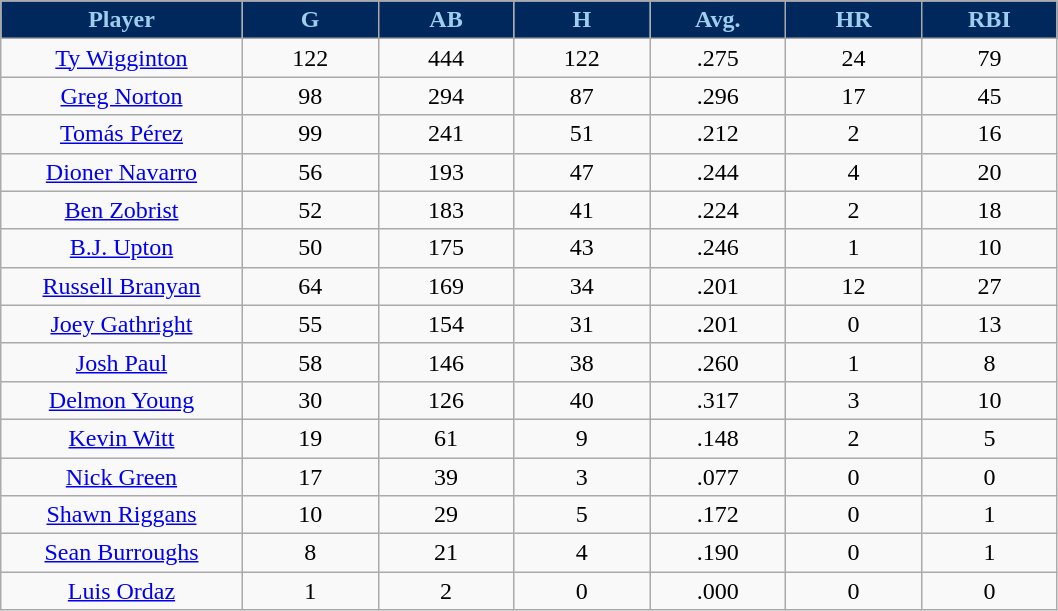<table class="wikitable sortable">
<tr>
<th style="background:#00285d; color:#9eceee; width:16%;">Player</th>
<th style="background:#00285d; color:#9eceee; width:9%;">G</th>
<th style="background:#00285d; color:#9eceee; width:9%;">AB</th>
<th style="background:#00285d; color:#9eceee; width:9%;">H</th>
<th style="background:#00285d; color:#9eceee; width:9%;">Avg.</th>
<th style="background:#00285d; color:#9eceee; width:9%;">HR</th>
<th style="background:#00285d; color:#9eceee; width:9%;">RBI</th>
</tr>
<tr align=center>
<td><a href='#'>Ty Wigginton</a></td>
<td>122</td>
<td>444</td>
<td>122</td>
<td>.275</td>
<td>24</td>
<td>79</td>
</tr>
<tr align=center>
<td><a href='#'>Greg Norton</a></td>
<td>98</td>
<td>294</td>
<td>87</td>
<td>.296</td>
<td>17</td>
<td>45</td>
</tr>
<tr align=center>
<td><a href='#'>Tomás Pérez</a></td>
<td>99</td>
<td>241</td>
<td>51</td>
<td>.212</td>
<td>2</td>
<td>16</td>
</tr>
<tr align=center>
<td><a href='#'>Dioner Navarro</a></td>
<td>56</td>
<td>193</td>
<td>47</td>
<td>.244</td>
<td>4</td>
<td>20</td>
</tr>
<tr align=center>
<td><a href='#'>Ben Zobrist</a></td>
<td>52</td>
<td>183</td>
<td>41</td>
<td>.224</td>
<td>2</td>
<td>18</td>
</tr>
<tr align=center>
<td><a href='#'>B.J. Upton</a></td>
<td>50</td>
<td>175</td>
<td>43</td>
<td>.246</td>
<td>1</td>
<td>10</td>
</tr>
<tr align=center>
<td><a href='#'>Russell Branyan</a></td>
<td>64</td>
<td>169</td>
<td>34</td>
<td>.201</td>
<td>12</td>
<td>27</td>
</tr>
<tr align=center>
<td><a href='#'>Joey Gathright</a></td>
<td>55</td>
<td>154</td>
<td>31</td>
<td>.201</td>
<td>0</td>
<td>13</td>
</tr>
<tr align=center>
<td><a href='#'>Josh Paul</a></td>
<td>58</td>
<td>146</td>
<td>38</td>
<td>.260</td>
<td>1</td>
<td>8</td>
</tr>
<tr align=center>
<td><a href='#'>Delmon Young</a></td>
<td>30</td>
<td>126</td>
<td>40</td>
<td>.317</td>
<td>3</td>
<td>10</td>
</tr>
<tr align=center>
<td><a href='#'>Kevin Witt</a></td>
<td>19</td>
<td>61</td>
<td>9</td>
<td>.148</td>
<td>2</td>
<td>5</td>
</tr>
<tr align=center>
<td><a href='#'>Nick Green</a></td>
<td>17</td>
<td>39</td>
<td>3</td>
<td>.077</td>
<td>0</td>
<td>0</td>
</tr>
<tr align=center>
<td><a href='#'>Shawn Riggans</a></td>
<td>10</td>
<td>29</td>
<td>5</td>
<td>.172</td>
<td>0</td>
<td>1</td>
</tr>
<tr align=center>
<td><a href='#'>Sean Burroughs</a></td>
<td>8</td>
<td>21</td>
<td>4</td>
<td>.190</td>
<td>0</td>
<td>1</td>
</tr>
<tr align=center>
<td><a href='#'>Luis Ordaz</a></td>
<td>1</td>
<td>2</td>
<td>0</td>
<td>.000</td>
<td>0</td>
<td>0</td>
</tr>
</table>
